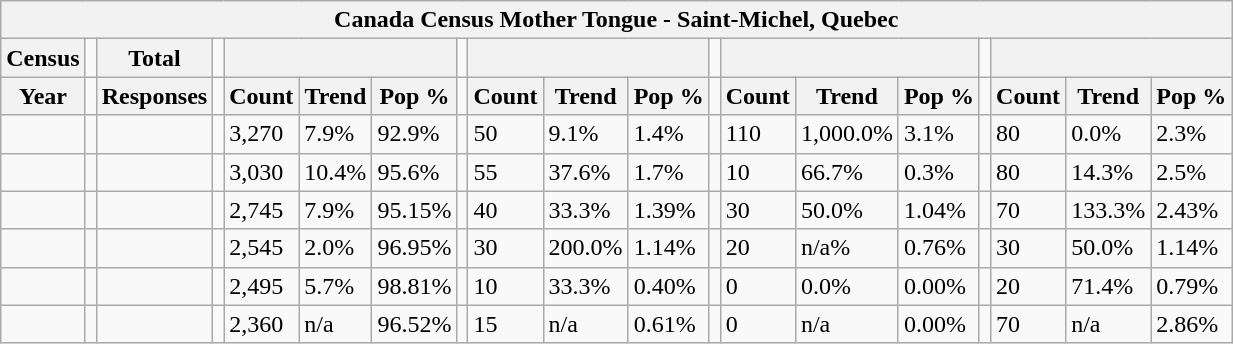<table class="wikitable">
<tr>
<th colspan="19">Canada Census Mother Tongue - Saint-Michel, Quebec</th>
</tr>
<tr>
<th>Census</th>
<td></td>
<th>Total</th>
<td colspan="1"></td>
<th colspan="3"></th>
<td colspan="1"></td>
<th colspan="3"></th>
<td colspan="1"></td>
<th colspan="3"></th>
<td colspan="1"></td>
<th colspan="3"></th>
</tr>
<tr>
<th>Year</th>
<td></td>
<th>Responses</th>
<td></td>
<th>Count</th>
<th>Trend</th>
<th>Pop %</th>
<td></td>
<th>Count</th>
<th>Trend</th>
<th>Pop %</th>
<td></td>
<th>Count</th>
<th>Trend</th>
<th>Pop %</th>
<td></td>
<th>Count</th>
<th>Trend</th>
<th>Pop %</th>
</tr>
<tr>
<td></td>
<td></td>
<td></td>
<td></td>
<td>3,270</td>
<td> 7.9%</td>
<td>92.9%</td>
<td></td>
<td>50</td>
<td> 9.1%</td>
<td>1.4%</td>
<td></td>
<td>110</td>
<td> 1,000.0%</td>
<td>3.1%</td>
<td></td>
<td>80</td>
<td> 0.0%</td>
<td>2.3%</td>
</tr>
<tr>
<td></td>
<td></td>
<td></td>
<td></td>
<td>3,030</td>
<td> 10.4%</td>
<td>95.6%</td>
<td></td>
<td>55</td>
<td> 37.6%</td>
<td>1.7%</td>
<td></td>
<td>10</td>
<td> 66.7%</td>
<td>0.3%</td>
<td></td>
<td>80</td>
<td> 14.3%</td>
<td>2.5%</td>
</tr>
<tr>
<td></td>
<td></td>
<td></td>
<td></td>
<td>2,745</td>
<td> 7.9%</td>
<td>95.15%</td>
<td></td>
<td>40</td>
<td> 33.3%</td>
<td>1.39%</td>
<td></td>
<td>30</td>
<td> 50.0%</td>
<td>1.04%</td>
<td></td>
<td>70</td>
<td> 133.3%</td>
<td>2.43%</td>
</tr>
<tr>
<td></td>
<td></td>
<td></td>
<td></td>
<td>2,545</td>
<td> 2.0%</td>
<td>96.95%</td>
<td></td>
<td>30</td>
<td> 200.0%</td>
<td>1.14%</td>
<td></td>
<td>20</td>
<td> n/a%</td>
<td>0.76%</td>
<td></td>
<td>30</td>
<td> 50.0%</td>
<td>1.14%</td>
</tr>
<tr>
<td></td>
<td></td>
<td></td>
<td></td>
<td>2,495</td>
<td> 5.7%</td>
<td>98.81%</td>
<td></td>
<td>10</td>
<td> 33.3%</td>
<td>0.40%</td>
<td></td>
<td>0</td>
<td> 0.0%</td>
<td>0.00%</td>
<td></td>
<td>20</td>
<td> 71.4%</td>
<td>0.79%</td>
</tr>
<tr>
<td></td>
<td></td>
<td></td>
<td></td>
<td>2,360</td>
<td>n/a</td>
<td>96.52%</td>
<td></td>
<td>15</td>
<td>n/a</td>
<td>0.61%</td>
<td></td>
<td>0</td>
<td>n/a</td>
<td>0.00%</td>
<td></td>
<td>70</td>
<td>n/a</td>
<td>2.86%</td>
</tr>
</table>
